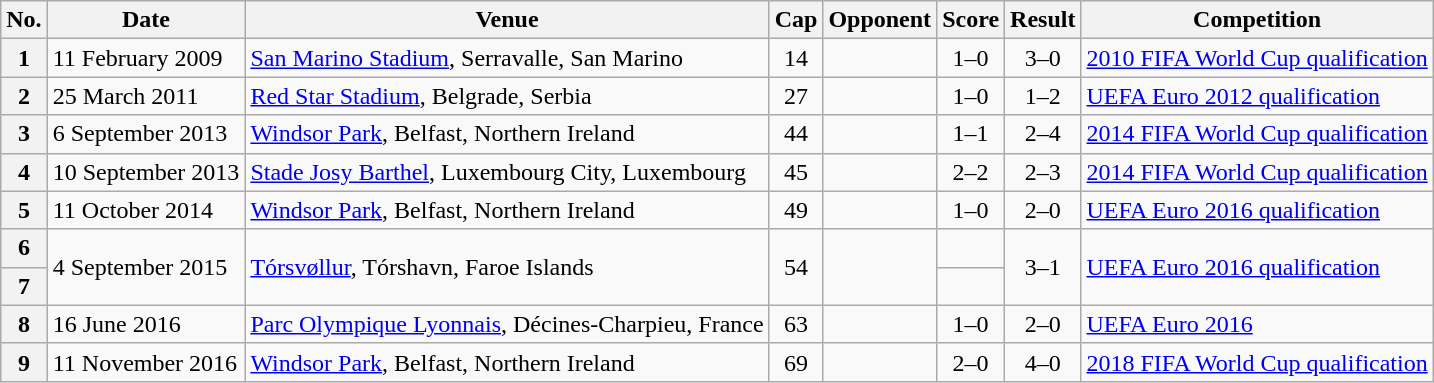<table class="wikitable sortable plainrowheaders">
<tr>
<th scope=col>No.</th>
<th scope=col data-sort-type=date>Date</th>
<th scope=col>Venue</th>
<th scope=col>Cap</th>
<th scope=col>Opponent</th>
<th scope=col>Score</th>
<th scope=col>Result</th>
<th scope=col>Competition</th>
</tr>
<tr>
<th scope=row style="text-align: center;">1</th>
<td>11 February 2009</td>
<td><a href='#'>San Marino Stadium</a>, Serravalle, San Marino</td>
<td align=center>14</td>
<td></td>
<td align=center>1–0</td>
<td align=center>3–0</td>
<td><a href='#'>2010 FIFA World Cup qualification</a></td>
</tr>
<tr>
<th scope=row style="text-align: center;">2</th>
<td>25 March 2011</td>
<td><a href='#'>Red Star Stadium</a>, Belgrade, Serbia</td>
<td align=center>27</td>
<td></td>
<td align=center>1–0</td>
<td align=center>1–2</td>
<td><a href='#'>UEFA Euro 2012 qualification</a></td>
</tr>
<tr>
<th scope=row style="text-align: center;">3</th>
<td>6 September 2013</td>
<td><a href='#'>Windsor Park</a>, Belfast, Northern Ireland</td>
<td align=center>44</td>
<td></td>
<td align=center>1–1</td>
<td align=center>2–4</td>
<td><a href='#'>2014 FIFA World Cup qualification</a></td>
</tr>
<tr>
<th scope=row style="text-align: center;">4</th>
<td>10 September 2013</td>
<td><a href='#'>Stade Josy Barthel</a>, Luxembourg City, Luxembourg</td>
<td align=center>45</td>
<td></td>
<td align=center>2–2</td>
<td align=center>2–3</td>
<td><a href='#'>2014 FIFA World Cup qualification</a></td>
</tr>
<tr>
<th scope=row style="text-align: center;">5</th>
<td>11 October 2014</td>
<td><a href='#'>Windsor Park</a>, Belfast, Northern Ireland</td>
<td align=center>49</td>
<td></td>
<td align=center>1–0</td>
<td align=center>2–0</td>
<td><a href='#'>UEFA Euro 2016 qualification</a></td>
</tr>
<tr>
<th scope=row style="text-align: center;">6</th>
<td rowspan="2">4 September 2015</td>
<td rowspan="2"><a href='#'>Tórsvøllur</a>, Tórshavn, Faroe Islands</td>
<td rowspan=2 style="text-align:center;">54</td>
<td rowspan="2"></td>
<td></td>
<td rowspan=2 style="text-align:center;">3–1</td>
<td rowspan="2"><a href='#'>UEFA Euro 2016 qualification</a></td>
</tr>
<tr>
<th scope=row style="text-align: center;">7</th>
<td></td>
</tr>
<tr>
<th scope=row style="text-align: center;">8</th>
<td>16 June 2016</td>
<td><a href='#'>Parc Olympique Lyonnais</a>, Décines-Charpieu, France</td>
<td align=center>63</td>
<td></td>
<td align=center>1–0</td>
<td align=center>2–0</td>
<td><a href='#'>UEFA Euro 2016</a></td>
</tr>
<tr>
<th scope=row style="text-align: center;">9</th>
<td>11 November 2016</td>
<td><a href='#'>Windsor Park</a>, Belfast, Northern Ireland</td>
<td align=center>69</td>
<td></td>
<td align=center>2–0</td>
<td align=center>4–0</td>
<td><a href='#'>2018 FIFA World Cup qualification</a></td>
</tr>
</table>
